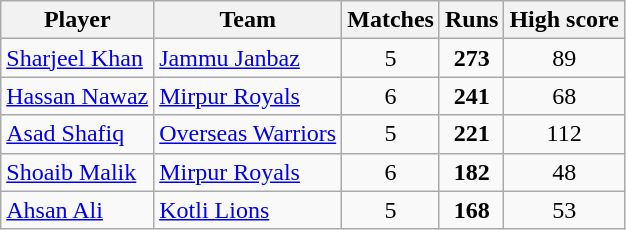<table class="wikitable" style="text-align: center;">
<tr>
<th>Player</th>
<th>Team</th>
<th>Matches</th>
<th>Runs</th>
<th>High score</th>
</tr>
<tr>
<td style="text-align:left"><a href='#'>Sharjeel Khan</a></td>
<td style="text-align:left"><a href='#'>Jammu Janbaz</a></td>
<td>5</td>
<td><strong>273</strong></td>
<td>89</td>
</tr>
<tr>
<td style="text-align:left"><a href='#'>Hassan Nawaz</a></td>
<td style="text-align:left"><a href='#'>Mirpur Royals</a></td>
<td>6</td>
<td><strong>241</strong></td>
<td>68</td>
</tr>
<tr>
<td style="text-align:left"><a href='#'>Asad Shafiq</a></td>
<td style="text-align:left"><a href='#'>Overseas Warriors</a></td>
<td>5</td>
<td><strong>221</strong></td>
<td>112</td>
</tr>
<tr>
<td style="text-align:left"><a href='#'>Shoaib Malik</a></td>
<td style="text-align:left"><a href='#'>Mirpur Royals</a></td>
<td>6</td>
<td><strong>182</strong></td>
<td>48</td>
</tr>
<tr>
<td style="text-align:left"><a href='#'>Ahsan Ali</a></td>
<td style="text-align:left"><a href='#'>Kotli Lions</a></td>
<td>5</td>
<td><strong>168</strong></td>
<td>53</td>
</tr>
</table>
